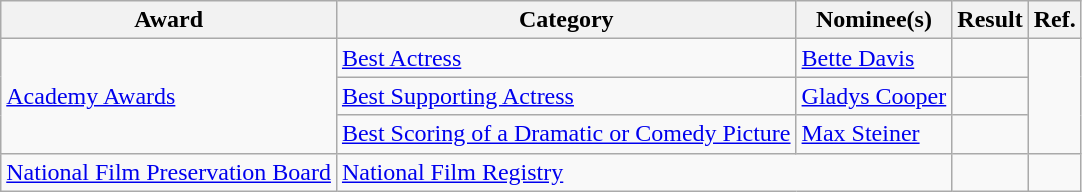<table class="wikitable plainrowheaders">
<tr>
<th>Award</th>
<th>Category</th>
<th>Nominee(s)</th>
<th>Result</th>
<th>Ref.</th>
</tr>
<tr>
<td rowspan="3"><a href='#'>Academy Awards</a></td>
<td><a href='#'>Best Actress</a></td>
<td><a href='#'>Bette Davis</a></td>
<td></td>
<td align="center" rowspan="3"></td>
</tr>
<tr>
<td><a href='#'>Best Supporting Actress</a></td>
<td><a href='#'>Gladys Cooper</a></td>
<td></td>
</tr>
<tr>
<td><a href='#'>Best Scoring of a Dramatic or Comedy Picture</a></td>
<td><a href='#'>Max Steiner</a></td>
<td></td>
</tr>
<tr>
<td><a href='#'>National Film Preservation Board</a></td>
<td colspan="2"><a href='#'>National Film Registry</a></td>
<td></td>
<td align="center"></td>
</tr>
</table>
